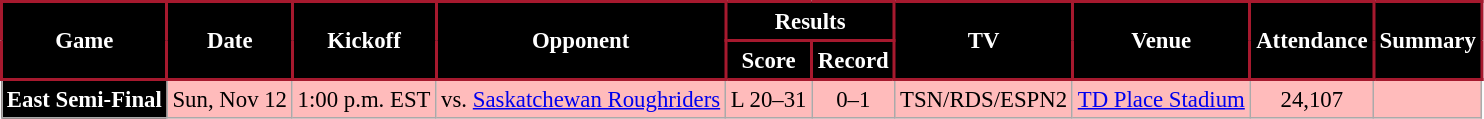<table class="wikitable" style="font-size: 95%;">
<tr>
<th scope="col" style="background:#000000;color:#FFFFFF;border:2px solid #A6192E;" rowspan=2>Game</th>
<th scope="col" style="background:#000000;color:#FFFFFF;border:2px solid #A6192E;" rowspan=2>Date</th>
<th scope="col" style="background:#000000;color:#FFFFFF;border:2px solid #A6192E;" rowspan=2>Kickoff</th>
<th scope="col" style="background:#000000;color:#FFFFFF;border:2px solid #A6192E;" rowspan=2>Opponent</th>
<th scope="col" style="background:#000000;color:#FFFFFF;border:2px solid #A6192E;" colspan=2>Results</th>
<th scope="col" style="background:#000000;color:#FFFFFF;border:2px solid #A6192E;" rowspan=2>TV</th>
<th scope="col" style="background:#000000;color:#FFFFFF;border:2px solid #A6192E;" rowspan=2>Venue</th>
<th scope="col" style="background:#000000;color:#FFFFFF;border:2px solid #A6192E;" rowspan=2>Attendance</th>
<th scope="col" style="background:#000000;color:#FFFFFF;border:2px solid #A6192E;" rowspan=2>Summary</th>
</tr>
<tr>
<th scope="col" style="background:#000000;color:#FFFFFF;border:2px solid #A6192E;">Score</th>
<th scope="col" style="background:#000000;color:#FFFFFF;border:2px solid #A6192E;">Record</th>
</tr>
<tr align="center" bgcolor="#ffbbbb">
<th style="text-align:center; background:black;color:white;">East Semi-Final</th>
<td align="center">Sun, Nov 12</td>
<td align="center">1:00 p.m. EST</td>
<td align="center">vs. <a href='#'>Saskatchewan Roughriders</a></td>
<td align="center">L 20–31</td>
<td align="center">0–1</td>
<td align="center">TSN/RDS/ESPN2</td>
<td align="center"><a href='#'>TD Place Stadium</a></td>
<td align="center">24,107</td>
<td align="center"></td>
</tr>
</table>
